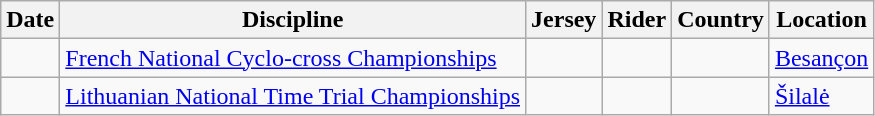<table class="wikitable">
<tr>
<th>Date</th>
<th>Discipline</th>
<th>Jersey</th>
<th>Rider</th>
<th>Country</th>
<th>Location</th>
</tr>
<tr>
<td></td>
<td><a href='#'>French National Cyclo-cross Championships</a></td>
<td></td>
<td></td>
<td></td>
<td><a href='#'>Besançon</a></td>
</tr>
<tr>
<td></td>
<td><a href='#'>Lithuanian National Time Trial Championships</a></td>
<td></td>
<td></td>
<td></td>
<td><a href='#'>Šilalė</a></td>
</tr>
</table>
